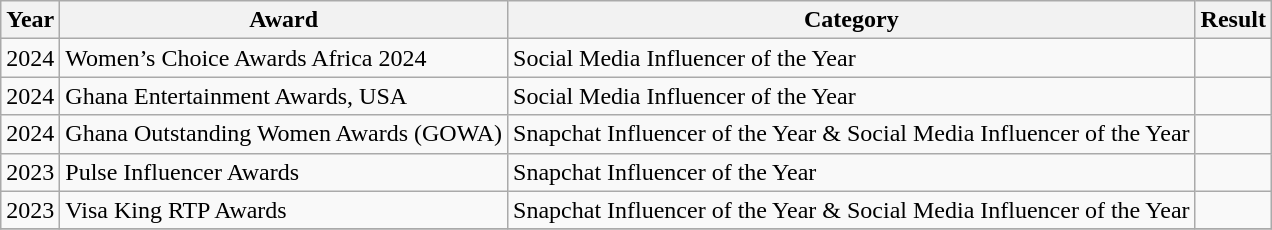<table class=wikitable>
<tr>
<th>Year</th>
<th>Award</th>
<th>Category</th>
<th>Result</th>
</tr>
<tr>
<td>2024</td>
<td>Women’s Choice Awards Africa 2024</td>
<td>Social Media Influencer of the Year</td>
<td></td>
</tr>
<tr>
<td>2024</td>
<td>Ghana Entertainment Awards, USA</td>
<td>Social Media Influencer of the Year</td>
<td></td>
</tr>
<tr>
<td>2024</td>
<td>Ghana Outstanding Women Awards (GOWA)</td>
<td>Snapchat Influencer of the Year & Social Media Influencer of the Year</td>
<td></td>
</tr>
<tr>
<td>2023</td>
<td>Pulse Influencer Awards</td>
<td>Snapchat Influencer of the Year</td>
<td></td>
</tr>
<tr>
<td>2023</td>
<td>Visa King RTP Awards</td>
<td>Snapchat Influencer of the Year & Social Media Influencer of the Year</td>
<td></td>
</tr>
<tr>
</tr>
</table>
